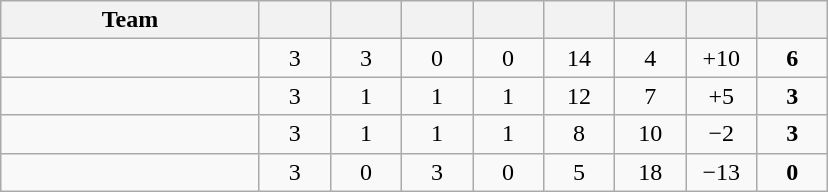<table class="wikitable" style="text-align:center;">
<tr>
<th width=165>Team</th>
<th width=40></th>
<th width=40></th>
<th width=40></th>
<th width=40></th>
<th width=40></th>
<th width=40></th>
<th width=40></th>
<th width=40></th>
</tr>
<tr>
<td style="text-align:left;"></td>
<td>3</td>
<td>3</td>
<td>0</td>
<td>0</td>
<td>14</td>
<td>4</td>
<td>+10</td>
<td><strong>6</strong></td>
</tr>
<tr>
<td style="text-align:left;"></td>
<td>3</td>
<td>1</td>
<td>1</td>
<td>1</td>
<td>12</td>
<td>7</td>
<td>+5</td>
<td><strong>3</strong></td>
</tr>
<tr>
<td style="text-align:left;"></td>
<td>3</td>
<td>1</td>
<td>1</td>
<td>1</td>
<td>8</td>
<td>10</td>
<td>−2</td>
<td><strong>3</strong></td>
</tr>
<tr>
<td style="text-align:left;"></td>
<td>3</td>
<td>0</td>
<td>3</td>
<td>0</td>
<td>5</td>
<td>18</td>
<td>−13</td>
<td><strong>0</strong></td>
</tr>
</table>
